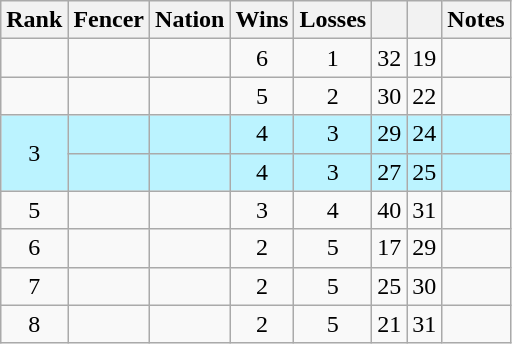<table class="wikitable sortable" style="text-align:center">
<tr>
<th>Rank</th>
<th>Fencer</th>
<th>Nation</th>
<th>Wins</th>
<th>Losses</th>
<th></th>
<th></th>
<th>Notes</th>
</tr>
<tr>
<td></td>
<td align=left></td>
<td align=left></td>
<td>6</td>
<td>1</td>
<td>32</td>
<td>19</td>
<td></td>
</tr>
<tr>
<td></td>
<td align=left></td>
<td align=left></td>
<td>5</td>
<td>2</td>
<td>30</td>
<td>22</td>
<td></td>
</tr>
<tr bgcolor=bbf3ff>
<td rowspan=2>3</td>
<td align=left></td>
<td align=left></td>
<td>4</td>
<td>3</td>
<td>29</td>
<td>24</td>
<td></td>
</tr>
<tr bgcolor=bbf3ff>
<td align=left></td>
<td align=left></td>
<td>4</td>
<td>3</td>
<td>27</td>
<td>25</td>
<td></td>
</tr>
<tr>
<td>5</td>
<td align=left></td>
<td align=left></td>
<td>3</td>
<td>4</td>
<td>40</td>
<td>31</td>
<td></td>
</tr>
<tr>
<td>6</td>
<td align=left></td>
<td align=left></td>
<td>2</td>
<td>5</td>
<td>17</td>
<td>29</td>
<td></td>
</tr>
<tr>
<td>7</td>
<td align=left></td>
<td align=left></td>
<td>2</td>
<td>5</td>
<td>25</td>
<td>30</td>
<td></td>
</tr>
<tr>
<td>8</td>
<td align=left></td>
<td align=left></td>
<td>2</td>
<td>5</td>
<td>21</td>
<td>31</td>
<td></td>
</tr>
</table>
